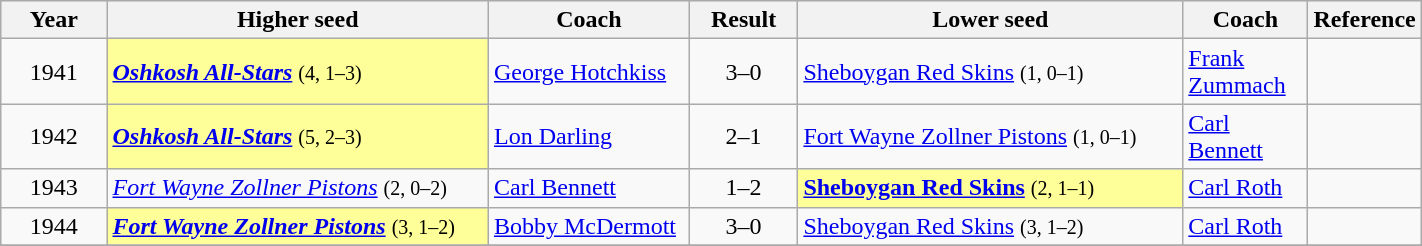<table class="wikitable sortable" width=75%>
<tr bgcolor="#efefef">
<th width=8%>Year</th>
<th width=30%>Higher seed</th>
<th width=15%>Coach</th>
<th width=8% class="unsortable">Result</th>
<th width=30%>Lower seed</th>
<th width=15%>Coach</th>
<th width=3% class="unsortable">Reference</th>
</tr>
<tr>
<td align=center>1941</td>
<td style="background:#FFFF99"><strong><em><a href='#'>Oshkosh All-Stars</a></em></strong> <small>(4, 1–3)</small></td>
<td><a href='#'>George Hotchkiss</a></td>
<td align=center>3–0</td>
<td><a href='#'>Sheboygan Red Skins</a> <small>(1, 0–1)</small></td>
<td><a href='#'>Frank Zummach</a></td>
<td align=center></td>
</tr>
<tr>
<td align=center>1942</td>
<td style="background:#FFFF99"><strong><em><a href='#'>Oshkosh All-Stars</a></em></strong> <small>(5, 2–3)</small></td>
<td><a href='#'>Lon Darling</a></td>
<td align=center>2–1</td>
<td><a href='#'>Fort Wayne Zollner Pistons</a> <small>(1, 0–1)</small></td>
<td><a href='#'>Carl Bennett</a></td>
<td align=center></td>
</tr>
<tr>
<td align=center>1943</td>
<td><em><a href='#'>Fort Wayne Zollner Pistons</a></em> <small>(2, 0–2)</small></td>
<td><a href='#'>Carl Bennett</a></td>
<td align=center>1–2</td>
<td style="background:#FFFF99"><strong><a href='#'>Sheboygan Red Skins</a></strong> <small>(2, 1–1)</small></td>
<td><a href='#'>Carl Roth</a></td>
<td align=center></td>
</tr>
<tr>
<td align=center>1944</td>
<td style="background:#FFFF99"><strong><em><a href='#'>Fort Wayne Zollner Pistons</a></em></strong> <small>(3, 1–2)</small></td>
<td><a href='#'>Bobby McDermott</a></td>
<td align=center>3–0</td>
<td><a href='#'>Sheboygan Red Skins</a> <small>(3, 1–2)</small></td>
<td><a href='#'>Carl Roth</a></td>
<td align=center></td>
</tr>
<tr>
</tr>
</table>
